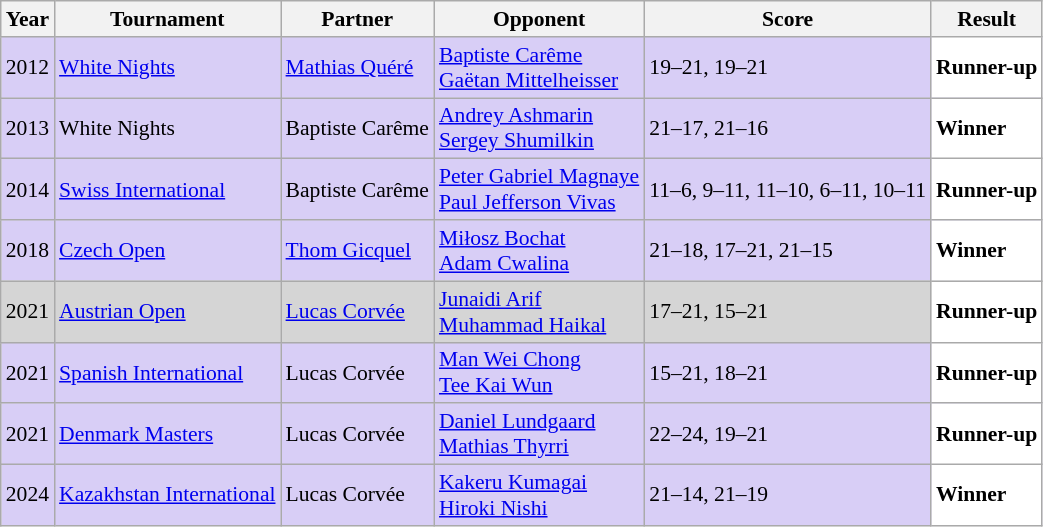<table class="sortable wikitable" style="font-size: 90%;">
<tr>
<th>Year</th>
<th>Tournament</th>
<th>Partner</th>
<th>Opponent</th>
<th>Score</th>
<th>Result</th>
</tr>
<tr style="background:#D8CEF6">
<td align="center">2012</td>
<td align="left"><a href='#'>White Nights</a></td>
<td align="left"> <a href='#'>Mathias Quéré</a></td>
<td align="left"> <a href='#'>Baptiste Carême</a><br> <a href='#'>Gaëtan Mittelheisser</a></td>
<td align="left">19–21, 19–21</td>
<td style="text-align:left; background:white"> <strong>Runner-up</strong></td>
</tr>
<tr style="background:#D8CEF6">
<td align="center">2013</td>
<td align="left">White Nights</td>
<td align="left"> Baptiste Carême</td>
<td align="left"> <a href='#'>Andrey Ashmarin</a><br> <a href='#'>Sergey Shumilkin</a></td>
<td align="left">21–17, 21–16</td>
<td style="text-align:left; background:white"> <strong>Winner</strong></td>
</tr>
<tr style="background:#D8CEF6">
<td align="center">2014</td>
<td align="left"><a href='#'>Swiss International</a></td>
<td align="left"> Baptiste Carême</td>
<td align="left"> <a href='#'>Peter Gabriel Magnaye</a><br> <a href='#'>Paul Jefferson Vivas</a></td>
<td align="left">11–6, 9–11, 11–10, 6–11, 10–11</td>
<td style="text-align:left; background:white"> <strong>Runner-up</strong></td>
</tr>
<tr style="background:#D8CEF6">
<td align="center">2018</td>
<td align="left"><a href='#'>Czech Open</a></td>
<td align="left"> <a href='#'>Thom Gicquel</a></td>
<td align="left"> <a href='#'>Miłosz Bochat</a><br> <a href='#'>Adam Cwalina</a></td>
<td align="left">21–18, 17–21, 21–15</td>
<td style="text-align:left; background:white"> <strong>Winner</strong></td>
</tr>
<tr style="background:#D5D5D5">
<td align="center">2021</td>
<td align="left"><a href='#'>Austrian Open</a></td>
<td align="left"> <a href='#'>Lucas Corvée</a></td>
<td align="left"> <a href='#'>Junaidi Arif</a><br> <a href='#'>Muhammad Haikal</a></td>
<td align="left">17–21, 15–21</td>
<td style="text-align:left; background:white"> <strong>Runner-up</strong></td>
</tr>
<tr style="background:#D8CEF6">
<td align="center">2021</td>
<td align="left"><a href='#'>Spanish International</a></td>
<td align="left"> Lucas Corvée</td>
<td align="left"> <a href='#'>Man Wei Chong</a><br> <a href='#'>Tee Kai Wun</a></td>
<td align="left">15–21, 18–21</td>
<td style="text-align:left; background:white"> <strong>Runner-up</strong></td>
</tr>
<tr bgcolor="#D8CEF6">
<td align="center">2021</td>
<td align="left"><a href='#'>Denmark Masters</a></td>
<td align="left"> Lucas Corvée</td>
<td align="left"> <a href='#'>Daniel Lundgaard</a><br> <a href='#'>Mathias Thyrri</a></td>
<td align="left">22–24, 19–21</td>
<td style="text-align:left; background:white"> <strong>Runner-up</strong></td>
</tr>
<tr style="background:#D8CEF6">
<td align="center">2024</td>
<td align="left"><a href='#'>Kazakhstan International</a></td>
<td align="left"> Lucas Corvée</td>
<td align="left"> <a href='#'>Kakeru Kumagai</a><br> <a href='#'>Hiroki Nishi</a></td>
<td align="left">21–14, 21–19</td>
<td style="text-align:left; background:white"> <strong>Winner</strong></td>
</tr>
</table>
